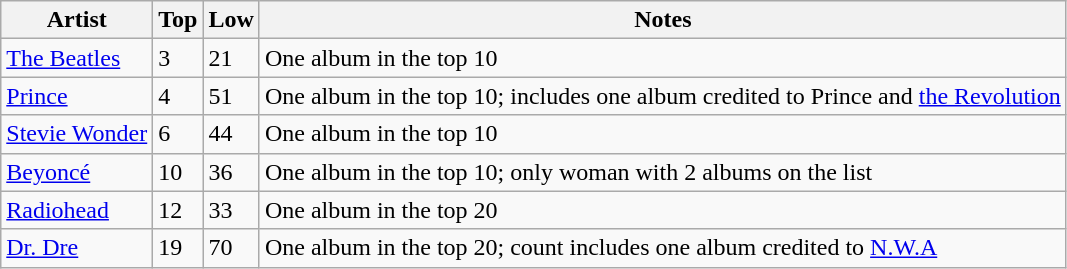<table class="wikitable sortable">
<tr>
<th>Artist</th>
<th>Top</th>
<th>Low</th>
<th class="unsortable">Notes</th>
</tr>
<tr>
<td><a href='#'>The Beatles</a></td>
<td>3</td>
<td>21</td>
<td>One album in the top 10</td>
</tr>
<tr>
<td><a href='#'>Prince</a></td>
<td>4</td>
<td>51</td>
<td>One album in the top 10; includes one album credited to Prince and <a href='#'>the Revolution</a></td>
</tr>
<tr>
<td><a href='#'>Stevie Wonder</a></td>
<td>6</td>
<td>44</td>
<td>One album in the top 10</td>
</tr>
<tr>
<td><a href='#'>Beyoncé</a></td>
<td>10</td>
<td>36</td>
<td>One album in the top 10; only woman with 2 albums on the list</td>
</tr>
<tr>
<td><a href='#'>Radiohead</a></td>
<td>12</td>
<td>33</td>
<td>One album in the top 20</td>
</tr>
<tr>
<td><a href='#'>Dr. Dre</a></td>
<td>19</td>
<td>70</td>
<td>One album in the top 20; count includes one album credited to <a href='#'>N.W.A</a></td>
</tr>
</table>
